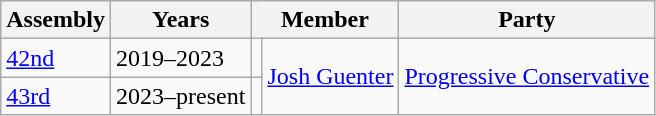<table class="wikitable">
<tr>
<th>Assembly</th>
<th>Years</th>
<th colspan="2">Member</th>
<th>Party</th>
</tr>
<tr>
<td><a href='#'>42nd</a></td>
<td>2019–2023</td>
<td></td>
<td rowspan="2"><a href='#'>Josh Guenter</a></td>
<td rowspan="2"><a href='#'>Progressive Conservative</a></td>
</tr>
<tr>
<td><a href='#'>43rd</a></td>
<td>2023–present</td>
<td></td>
</tr>
</table>
